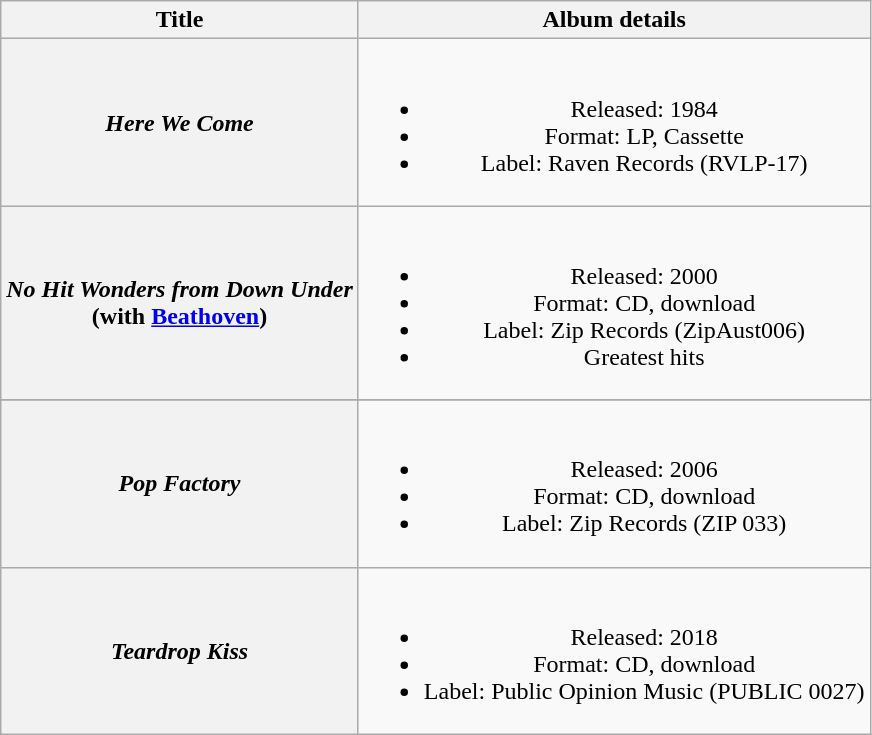<table class="wikitable plainrowheaders" style="text-align:center;" border="1">
<tr>
<th>Title</th>
<th>Album details</th>
</tr>
<tr>
<th scope="row"><em>Here We Come</em></th>
<td><br><ul><li>Released: 1984</li><li>Format: LP, Cassette</li><li>Label: Raven Records (RVLP-17)</li></ul></td>
</tr>
<tr>
<th scope="row"><em>No Hit Wonders from Down Under</em> <br> (with <a href='#'>Beathoven</a>)</th>
<td><br><ul><li>Released: 2000</li><li>Format: CD, download</li><li>Label: Zip Records (ZipAust006)</li><li>Greatest hits</li></ul></td>
</tr>
<tr>
</tr>
<tr>
<th scope="row"><em>Pop Factory</em></th>
<td><br><ul><li>Released: 2006</li><li>Format: CD, download</li><li>Label: Zip Records (ZIP 033)</li></ul></td>
</tr>
<tr>
<th scope="row"><em>Teardrop Kiss</em></th>
<td><br><ul><li>Released: 2018</li><li>Format: CD, download</li><li>Label: Public Opinion Music (PUBLIC 0027)</li></ul></td>
</tr>
</table>
